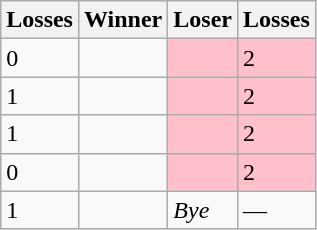<table class=wikitable>
<tr>
<th>Losses</th>
<th>Winner</th>
<th>Loser</th>
<th>Losses</th>
</tr>
<tr>
<td>0</td>
<td></td>
<td bgcolor=pink></td>
<td bgcolor=pink>2</td>
</tr>
<tr>
<td>1</td>
<td></td>
<td bgcolor=pink></td>
<td bgcolor=pink>2</td>
</tr>
<tr>
<td>1</td>
<td></td>
<td bgcolor=pink></td>
<td bgcolor=pink>2</td>
</tr>
<tr>
<td>0</td>
<td></td>
<td bgcolor=pink></td>
<td bgcolor=pink>2</td>
</tr>
<tr>
<td>1</td>
<td></td>
<td><em>Bye</em></td>
<td>—</td>
</tr>
</table>
